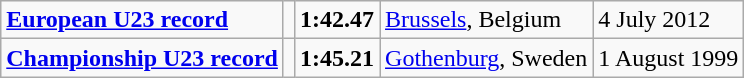<table class="wikitable">
<tr>
<td><strong><a href='#'>European U23 record</a></strong></td>
<td></td>
<td><strong>1:42.47</strong></td>
<td><a href='#'>Brussels</a>, Belgium</td>
<td>4 July 2012</td>
</tr>
<tr>
<td><strong><a href='#'>Championship U23 record</a></strong></td>
<td></td>
<td><strong>1:45.21</strong></td>
<td><a href='#'>Gothenburg</a>, Sweden</td>
<td>1 August 1999</td>
</tr>
</table>
